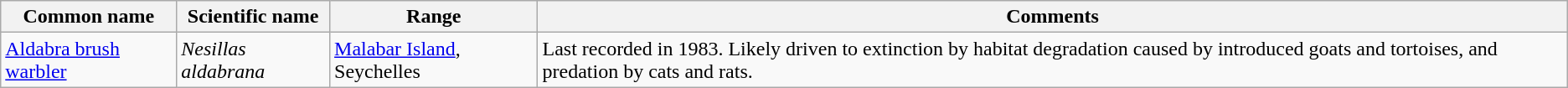<table class="wikitable sortable">
<tr>
<th>Common name</th>
<th>Scientific name</th>
<th>Range</th>
<th class="unsortable">Comments</th>
</tr>
<tr>
<td><a href='#'>Aldabra brush warbler</a></td>
<td><em>Nesillas aldabrana</em></td>
<td><a href='#'>Malabar Island</a>, Seychelles</td>
<td>Last recorded in 1983. Likely driven to extinction by habitat degradation caused by introduced goats and tortoises, and predation by cats and rats.</td>
</tr>
</table>
